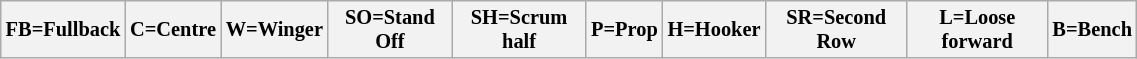<table class="wikitable"  style="font-size:85%; width:60%;">
<tr>
<th>FB=Fullback</th>
<th>C=Centre</th>
<th>W=Winger</th>
<th>SO=Stand Off</th>
<th>SH=Scrum half</th>
<th>P=Prop</th>
<th>H=Hooker</th>
<th>SR=Second Row</th>
<th>L=Loose forward</th>
<th>B=Bench</th>
</tr>
</table>
